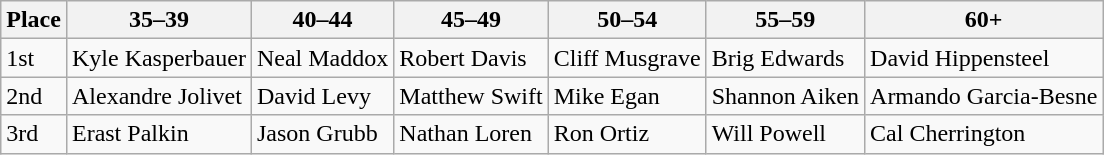<table class="wikitable">
<tr>
<th>Place</th>
<th>35–39</th>
<th>40–44</th>
<th>45–49</th>
<th>50–54</th>
<th>55–59</th>
<th>60+</th>
</tr>
<tr>
<td>1st</td>
<td>Kyle Kasperbauer</td>
<td>Neal Maddox</td>
<td>Robert Davis</td>
<td>Cliff Musgrave</td>
<td>Brig Edwards</td>
<td>David Hippensteel</td>
</tr>
<tr>
<td>2nd</td>
<td>Alexandre Jolivet</td>
<td>David Levy</td>
<td>Matthew Swift</td>
<td>Mike Egan</td>
<td>Shannon Aiken</td>
<td>Armando Garcia-Besne</td>
</tr>
<tr>
<td>3rd</td>
<td>Erast Palkin</td>
<td>Jason Grubb</td>
<td>Nathan Loren</td>
<td>Ron Ortiz</td>
<td>Will Powell</td>
<td>Cal Cherrington</td>
</tr>
</table>
